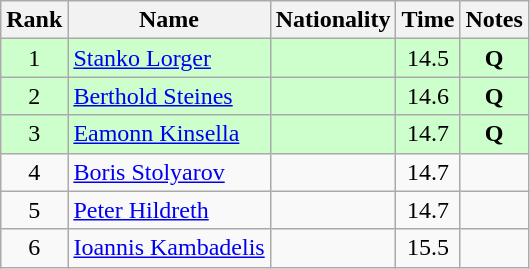<table class="wikitable sortable" style="text-align:center">
<tr>
<th>Rank</th>
<th>Name</th>
<th>Nationality</th>
<th>Time</th>
<th>Notes</th>
</tr>
<tr bgcolor=ccffcc>
<td>1</td>
<td align=left><a href='#'>Stanko Lorger</a></td>
<td align=left></td>
<td>14.5</td>
<td><strong>Q</strong></td>
</tr>
<tr bgcolor=ccffcc>
<td>2</td>
<td align=left><a href='#'>Berthold Steines</a></td>
<td align=left></td>
<td>14.6</td>
<td><strong>Q</strong></td>
</tr>
<tr bgcolor=ccffcc>
<td>3</td>
<td align=left><a href='#'>Eamonn Kinsella</a></td>
<td align=left></td>
<td>14.7</td>
<td><strong>Q</strong></td>
</tr>
<tr>
<td>4</td>
<td align=left><a href='#'>Boris Stolyarov</a></td>
<td align=left></td>
<td>14.7</td>
<td></td>
</tr>
<tr>
<td>5</td>
<td align=left><a href='#'>Peter Hildreth</a></td>
<td align=left></td>
<td>14.7</td>
<td></td>
</tr>
<tr>
<td>6</td>
<td align=left><a href='#'>Ioannis Kambadelis</a></td>
<td align=left></td>
<td>15.5</td>
<td></td>
</tr>
</table>
